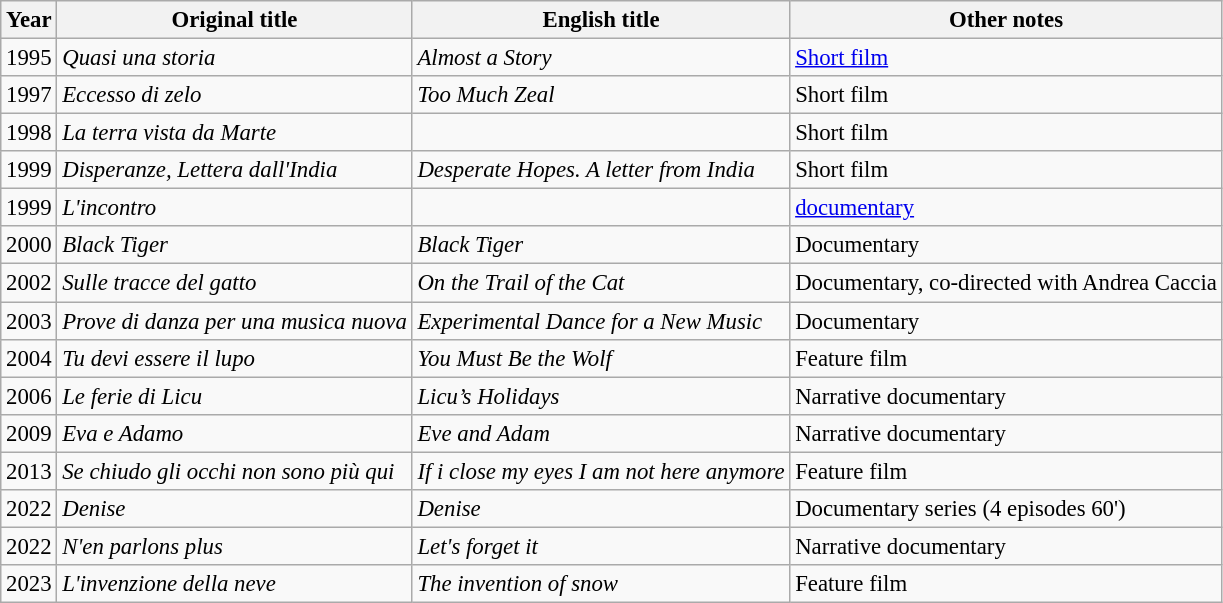<table class="wikitable sortable" style="font-size: 95%">
<tr>
<th>Year</th>
<th>Original title</th>
<th>English title</th>
<th>Other notes</th>
</tr>
<tr>
<td>1995</td>
<td><em>Quasi una storia</em></td>
<td><em>Almost a Story</em></td>
<td><a href='#'>Short film</a></td>
</tr>
<tr>
<td>1997</td>
<td><em>Eccesso di zelo</em></td>
<td><em>Too Much Zeal</em></td>
<td>Short film</td>
</tr>
<tr>
<td>1998</td>
<td><em>La terra vista da Marte</em></td>
<td></td>
<td>Short film</td>
</tr>
<tr>
<td>1999</td>
<td><em>Disperanze, Lettera dall'India</em></td>
<td><em>Desperate Hopes. A letter from India</em></td>
<td>Short film</td>
</tr>
<tr>
<td>1999</td>
<td><em>L'incontro</em></td>
<td></td>
<td><a href='#'>documentary</a></td>
</tr>
<tr>
<td>2000</td>
<td><em>Black Tiger</em></td>
<td><em>Black Tiger</em></td>
<td>Documentary</td>
</tr>
<tr>
<td>2002</td>
<td><em>Sulle tracce del gatto</em></td>
<td><em>On the Trail of the Cat</em></td>
<td>Documentary, co-directed with Andrea Caccia</td>
</tr>
<tr>
<td>2003</td>
<td><em>Prove di danza per una musica nuova</em></td>
<td><em>Experimental Dance for a New Music</em></td>
<td>Documentary</td>
</tr>
<tr>
<td>2004</td>
<td><em>Tu devi essere il lupo</em></td>
<td><em>You Must Be the Wolf</em></td>
<td>Feature film</td>
</tr>
<tr>
<td>2006</td>
<td><em>Le ferie di Licu</em></td>
<td><em>Licu’s Holidays</em></td>
<td>Narrative documentary</td>
</tr>
<tr>
<td>2009</td>
<td><em>Eva e Adamo</em></td>
<td><em>Eve and Adam</em></td>
<td>Narrative documentary</td>
</tr>
<tr>
<td>2013</td>
<td><em>Se chiudo gli occhi non sono più qui</em></td>
<td><em>If i close my eyes I am not here anymore</em></td>
<td>Feature film</td>
</tr>
<tr>
<td>2022</td>
<td><em>Denise</em></td>
<td><em>Denise</em></td>
<td>Documentary series (4 episodes 60')</td>
</tr>
<tr>
<td>2022</td>
<td><em>N'en parlons plus</em></td>
<td><em>Let's forget it</em></td>
<td>Narrative documentary</td>
</tr>
<tr>
<td>2023</td>
<td><em>L'invenzione della neve</em></td>
<td><em>The invention of snow</em></td>
<td>Feature film</td>
</tr>
</table>
